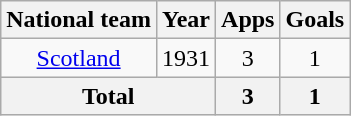<table class="wikitable" style="text-align:center">
<tr>
<th>National team</th>
<th>Year</th>
<th>Apps</th>
<th>Goals</th>
</tr>
<tr>
<td><a href='#'>Scotland</a></td>
<td>1931</td>
<td>3</td>
<td>1</td>
</tr>
<tr>
<th colspan="2">Total</th>
<th>3</th>
<th>1</th>
</tr>
</table>
